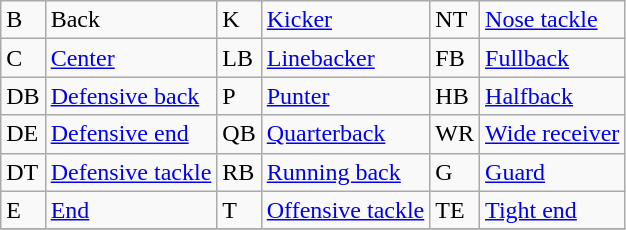<table class="wikitable">
<tr>
<td>B</td>
<td>Back</td>
<td>K</td>
<td><a href='#'>Kicker</a></td>
<td>NT</td>
<td><a href='#'>Nose tackle</a></td>
</tr>
<tr>
<td>C</td>
<td><a href='#'>Center</a></td>
<td>LB</td>
<td><a href='#'>Linebacker</a></td>
<td>FB</td>
<td><a href='#'>Fullback</a></td>
</tr>
<tr>
<td>DB</td>
<td><a href='#'>Defensive back</a></td>
<td>P</td>
<td><a href='#'>Punter</a></td>
<td>HB</td>
<td><a href='#'>Halfback</a></td>
</tr>
<tr>
<td>DE</td>
<td><a href='#'>Defensive end</a></td>
<td>QB</td>
<td><a href='#'>Quarterback</a></td>
<td>WR</td>
<td><a href='#'>Wide receiver</a></td>
</tr>
<tr>
<td>DT</td>
<td><a href='#'>Defensive tackle</a></td>
<td>RB</td>
<td><a href='#'>Running back</a></td>
<td>G</td>
<td><a href='#'>Guard</a></td>
</tr>
<tr>
<td>E</td>
<td><a href='#'>End</a></td>
<td>T</td>
<td><a href='#'>Offensive tackle</a></td>
<td>TE</td>
<td><a href='#'>Tight end</a></td>
</tr>
<tr>
</tr>
</table>
